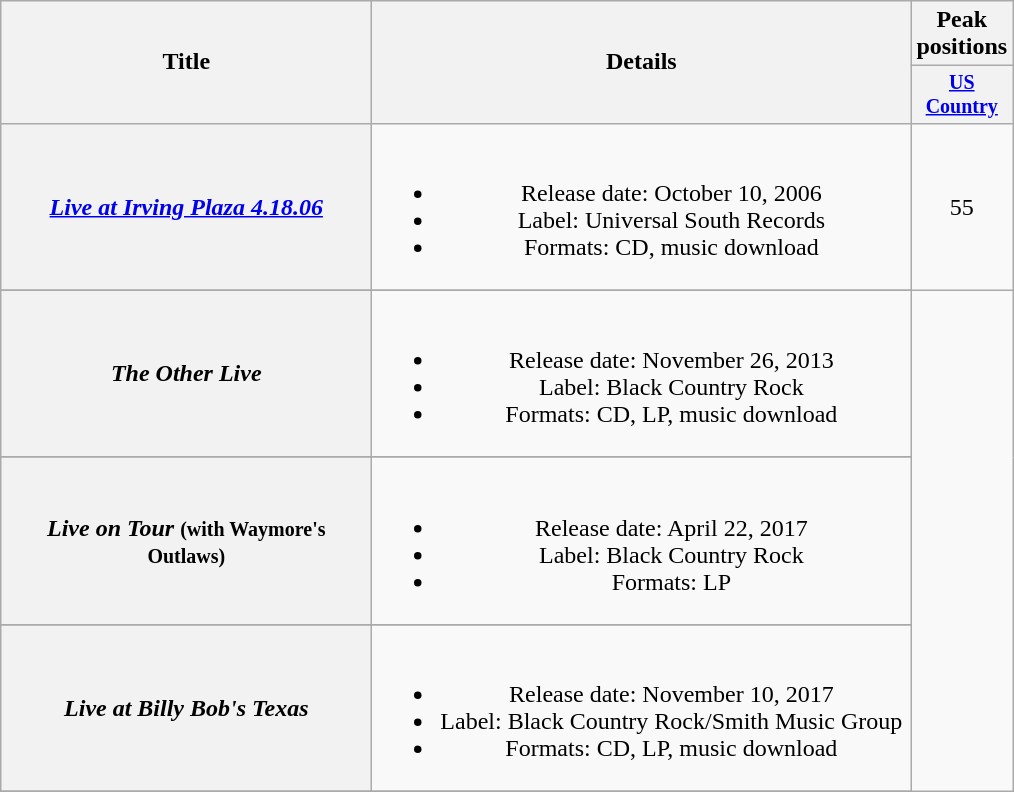<table class="wikitable plainrowheaders" style="text-align:center;">
<tr>
<th rowspan="2" style="width:15em;">Title</th>
<th rowspan="2" style="width:22em;">Details</th>
<th>Peak positions</th>
</tr>
<tr style="font-size:smaller;">
<th style="width:40px;"><a href='#'>US Country</a><br></th>
</tr>
<tr>
<th scope="row"><em><a href='#'>Live at Irving Plaza 4.18.06</a></em></th>
<td><br><ul><li>Release date: October 10, 2006</li><li>Label: Universal South Records</li><li>Formats: CD, music download</li></ul></td>
<td>55</td>
</tr>
<tr>
</tr>
<tr>
</tr>
<tr>
<th scope="row"><em>The Other Live</em></th>
<td><br><ul><li>Release date: November 26, 2013</li><li>Label: Black Country Rock</li><li>Formats: CD, LP, music download</li></ul></td>
</tr>
<tr>
</tr>
<tr>
</tr>
<tr>
</tr>
<tr>
<th scope="row"><em>Live on Tour</em> <small>(with Waymore's Outlaws)</small></th>
<td><br><ul><li>Release date: April 22, 2017</li><li>Label: Black Country Rock</li><li>Formats: LP</li></ul></td>
</tr>
<tr>
</tr>
<tr>
</tr>
<tr>
</tr>
<tr>
<th scope="row"><em>Live at Billy Bob's Texas</em></th>
<td><br><ul><li>Release date: November 10, 2017</li><li>Label: Black Country Rock/Smith Music Group</li><li>Formats: CD, LP, music download</li></ul></td>
</tr>
<tr>
</tr>
<tr>
</tr>
<tr>
</tr>
</table>
